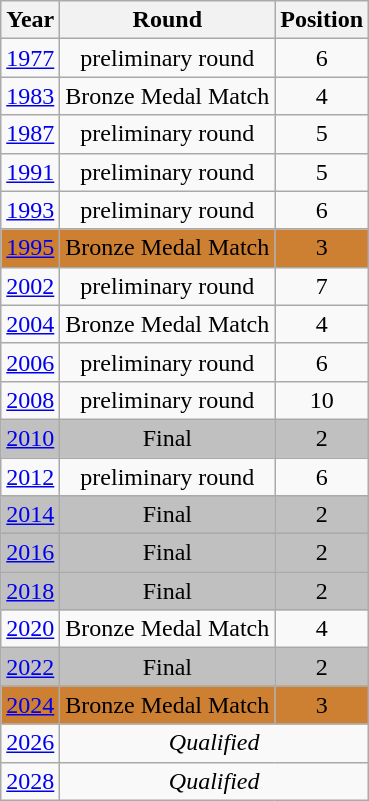<table class="wikitable" style="text-align: center;">
<tr>
<th>Year</th>
<th>Round</th>
<th>Position</th>
</tr>
<tr>
<td> <a href='#'>1977</a></td>
<td>preliminary round</td>
<td>6</td>
</tr>
<tr>
<td> <a href='#'>1983</a></td>
<td>Bronze Medal Match</td>
<td>4</td>
</tr>
<tr>
<td> <a href='#'>1987</a></td>
<td>preliminary round</td>
<td>5</td>
</tr>
<tr>
<td> <a href='#'>1991</a></td>
<td>preliminary round</td>
<td>5</td>
</tr>
<tr>
<td> <a href='#'>1993</a></td>
<td>preliminary round</td>
<td>6</td>
</tr>
<tr style="background:#CD7F32;">
<td> <a href='#'>1995</a></td>
<td>Bronze Medal Match</td>
<td>3</td>
</tr>
<tr>
<td> <a href='#'>2002</a></td>
<td>preliminary round</td>
<td>7</td>
</tr>
<tr>
<td> <a href='#'>2004</a></td>
<td>Bronze Medal Match</td>
<td>4</td>
</tr>
<tr>
<td> <a href='#'>2006</a></td>
<td>preliminary round</td>
<td>6</td>
</tr>
<tr>
<td> <a href='#'>2008</a></td>
<td>preliminary round</td>
<td>10</td>
</tr>
<tr style="background:silver;">
<td> <a href='#'>2010</a></td>
<td>Final</td>
<td>2</td>
</tr>
<tr>
<td> <a href='#'>2012</a></td>
<td>preliminary round</td>
<td>6</td>
</tr>
<tr style="background:silver;">
<td> <a href='#'>2014</a></td>
<td>Final</td>
<td>2</td>
</tr>
<tr style="background:silver;">
<td> <a href='#'>2016</a></td>
<td>Final</td>
<td>2</td>
</tr>
<tr style="background:silver;">
<td> <a href='#'>2018</a></td>
<td>Final</td>
<td>2</td>
</tr>
<tr>
<td> <a href='#'>2020</a></td>
<td>Bronze Medal Match</td>
<td>4</td>
</tr>
<tr style="background:silver;">
<td> <a href='#'>2022</a></td>
<td>Final</td>
<td>2</td>
</tr>
<tr style="background:#CD7F32;">
<td> <a href='#'>2024</a></td>
<td>Bronze Medal Match</td>
<td>3</td>
</tr>
<tr>
<td> <a href='#'>2026</a></td>
<td colspan=2><em>Qualified</em></td>
</tr>
<tr>
<td> <a href='#'>2028</a></td>
<td colspan=2><em>Qualified</em></td>
</tr>
</table>
